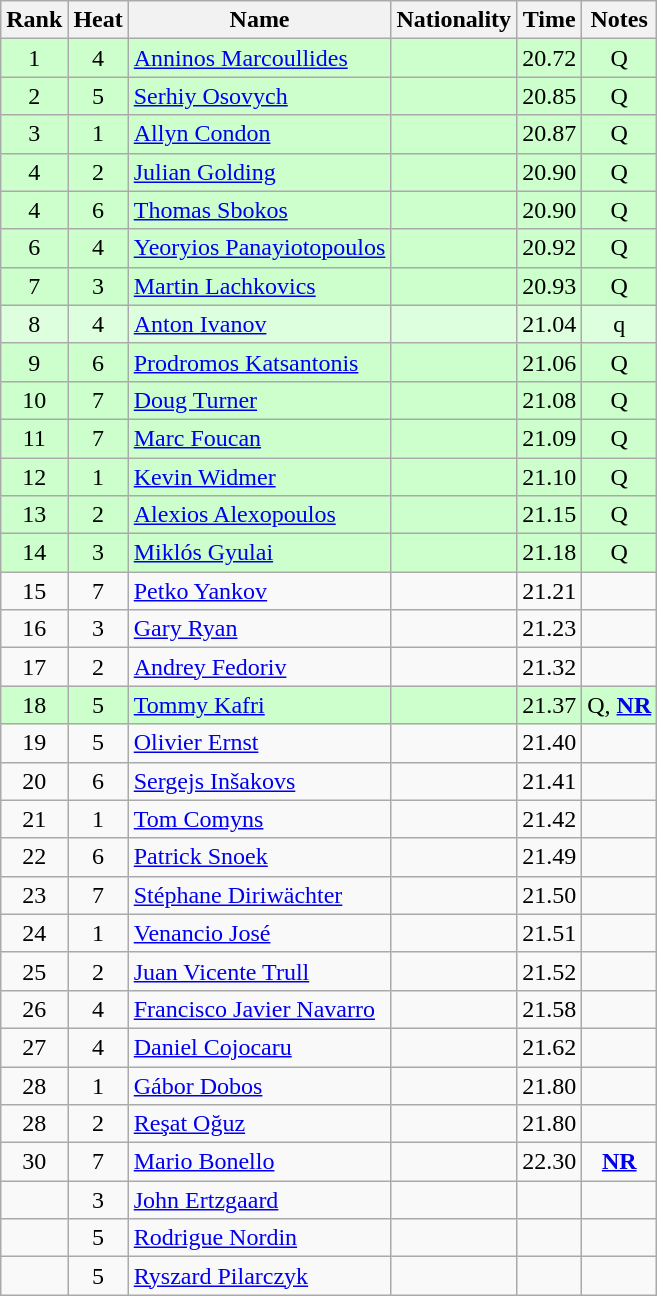<table class="wikitable sortable" style="text-align:center">
<tr>
<th>Rank</th>
<th>Heat</th>
<th>Name</th>
<th>Nationality</th>
<th>Time</th>
<th>Notes</th>
</tr>
<tr bgcolor=ccffcc>
<td>1</td>
<td>4</td>
<td align="left"><a href='#'>Anninos Marcoullides</a></td>
<td align=left></td>
<td>20.72</td>
<td>Q</td>
</tr>
<tr bgcolor=ccffcc>
<td>2</td>
<td>5</td>
<td align="left"><a href='#'>Serhiy Osovych</a></td>
<td align=left></td>
<td>20.85</td>
<td>Q</td>
</tr>
<tr bgcolor=ccffcc>
<td>3</td>
<td>1</td>
<td align="left"><a href='#'>Allyn Condon</a></td>
<td align=left></td>
<td>20.87</td>
<td>Q</td>
</tr>
<tr bgcolor=ccffcc>
<td>4</td>
<td>2</td>
<td align="left"><a href='#'>Julian Golding</a></td>
<td align=left></td>
<td>20.90</td>
<td>Q</td>
</tr>
<tr bgcolor=ccffcc>
<td>4</td>
<td>6</td>
<td align="left"><a href='#'>Thomas Sbokos</a></td>
<td align=left></td>
<td>20.90</td>
<td>Q</td>
</tr>
<tr bgcolor=ccffcc>
<td>6</td>
<td>4</td>
<td align="left"><a href='#'>Yeoryios Panayiotopoulos</a></td>
<td align=left></td>
<td>20.92</td>
<td>Q</td>
</tr>
<tr bgcolor=ccffcc>
<td>7</td>
<td>3</td>
<td align="left"><a href='#'>Martin Lachkovics</a></td>
<td align=left></td>
<td>20.93</td>
<td>Q</td>
</tr>
<tr bgcolor=ddffdd>
<td>8</td>
<td>4</td>
<td align="left"><a href='#'>Anton Ivanov</a></td>
<td align=left></td>
<td>21.04</td>
<td>q</td>
</tr>
<tr bgcolor=ccffcc>
<td>9</td>
<td>6</td>
<td align="left"><a href='#'>Prodromos Katsantonis</a></td>
<td align=left></td>
<td>21.06</td>
<td>Q</td>
</tr>
<tr bgcolor=ccffcc>
<td>10</td>
<td>7</td>
<td align="left"><a href='#'>Doug Turner</a></td>
<td align=left></td>
<td>21.08</td>
<td>Q</td>
</tr>
<tr bgcolor=ccffcc>
<td>11</td>
<td>7</td>
<td align="left"><a href='#'>Marc Foucan</a></td>
<td align=left></td>
<td>21.09</td>
<td>Q</td>
</tr>
<tr bgcolor=ccffcc>
<td>12</td>
<td>1</td>
<td align="left"><a href='#'>Kevin Widmer</a></td>
<td align=left></td>
<td>21.10</td>
<td>Q</td>
</tr>
<tr bgcolor=ccffcc>
<td>13</td>
<td>2</td>
<td align="left"><a href='#'>Alexios Alexopoulos</a></td>
<td align=left></td>
<td>21.15</td>
<td>Q</td>
</tr>
<tr bgcolor=ccffcc>
<td>14</td>
<td>3</td>
<td align="left"><a href='#'>Miklós Gyulai</a></td>
<td align=left></td>
<td>21.18</td>
<td>Q</td>
</tr>
<tr>
<td>15</td>
<td>7</td>
<td align="left"><a href='#'>Petko Yankov</a></td>
<td align=left></td>
<td>21.21</td>
<td></td>
</tr>
<tr>
<td>16</td>
<td>3</td>
<td align="left"><a href='#'>Gary Ryan</a></td>
<td align=left></td>
<td>21.23</td>
<td></td>
</tr>
<tr>
<td>17</td>
<td>2</td>
<td align="left"><a href='#'>Andrey Fedoriv</a></td>
<td align=left></td>
<td>21.32</td>
<td></td>
</tr>
<tr bgcolor=ccffcc>
<td>18</td>
<td>5</td>
<td align="left"><a href='#'>Tommy Kafri</a></td>
<td align=left></td>
<td>21.37</td>
<td>Q, <strong><a href='#'>NR</a></strong></td>
</tr>
<tr>
<td>19</td>
<td>5</td>
<td align="left"><a href='#'>Olivier Ernst</a></td>
<td align=left></td>
<td>21.40</td>
<td></td>
</tr>
<tr>
<td>20</td>
<td>6</td>
<td align="left"><a href='#'>Sergejs Inšakovs</a></td>
<td align=left></td>
<td>21.41</td>
<td></td>
</tr>
<tr>
<td>21</td>
<td>1</td>
<td align="left"><a href='#'>Tom Comyns</a></td>
<td align=left></td>
<td>21.42</td>
<td></td>
</tr>
<tr>
<td>22</td>
<td>6</td>
<td align="left"><a href='#'>Patrick Snoek</a></td>
<td align=left></td>
<td>21.49</td>
<td></td>
</tr>
<tr>
<td>23</td>
<td>7</td>
<td align="left"><a href='#'>Stéphane Diriwächter</a></td>
<td align=left></td>
<td>21.50</td>
<td></td>
</tr>
<tr>
<td>24</td>
<td>1</td>
<td align="left"><a href='#'>Venancio José</a></td>
<td align=left></td>
<td>21.51</td>
<td></td>
</tr>
<tr>
<td>25</td>
<td>2</td>
<td align="left"><a href='#'>Juan Vicente Trull</a></td>
<td align=left></td>
<td>21.52</td>
<td></td>
</tr>
<tr>
<td>26</td>
<td>4</td>
<td align="left"><a href='#'>Francisco Javier Navarro</a></td>
<td align=left></td>
<td>21.58</td>
<td></td>
</tr>
<tr>
<td>27</td>
<td>4</td>
<td align="left"><a href='#'>Daniel Cojocaru</a></td>
<td align=left></td>
<td>21.62</td>
<td></td>
</tr>
<tr>
<td>28</td>
<td>1</td>
<td align="left"><a href='#'>Gábor Dobos</a></td>
<td align=left></td>
<td>21.80</td>
<td></td>
</tr>
<tr>
<td>28</td>
<td>2</td>
<td align="left"><a href='#'>Reşat Oğuz</a></td>
<td align=left></td>
<td>21.80</td>
<td></td>
</tr>
<tr>
<td>30</td>
<td>7</td>
<td align="left"><a href='#'>Mario Bonello</a></td>
<td align=left></td>
<td>22.30</td>
<td><strong><a href='#'>NR</a></strong></td>
</tr>
<tr>
<td></td>
<td>3</td>
<td align="left"><a href='#'>John Ertzgaard</a></td>
<td align=left></td>
<td></td>
<td></td>
</tr>
<tr>
<td></td>
<td>5</td>
<td align="left"><a href='#'>Rodrigue Nordin</a></td>
<td align=left></td>
<td></td>
<td></td>
</tr>
<tr>
<td></td>
<td>5</td>
<td align="left"><a href='#'>Ryszard Pilarczyk</a></td>
<td align=left></td>
<td></td>
<td></td>
</tr>
</table>
